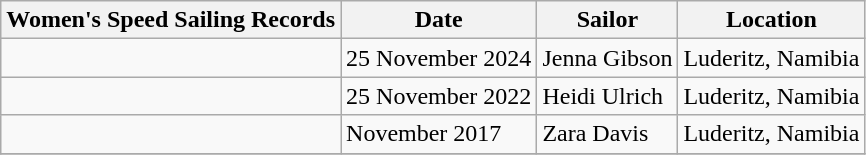<table class="wikitable">
<tr>
<th>Women's Speed Sailing Records</th>
<th>Date</th>
<th>Sailor</th>
<th>Location</th>
</tr>
<tr>
<td></td>
<td>25 November 2024</td>
<td>Jenna Gibson</td>
<td>Luderitz, Namibia</td>
</tr>
<tr>
<td></td>
<td>25 November 2022</td>
<td>Heidi Ulrich</td>
<td>Luderitz, Namibia</td>
</tr>
<tr>
<td></td>
<td>November 2017</td>
<td>Zara Davis</td>
<td>Luderitz, Namibia</td>
</tr>
<tr>
</tr>
</table>
